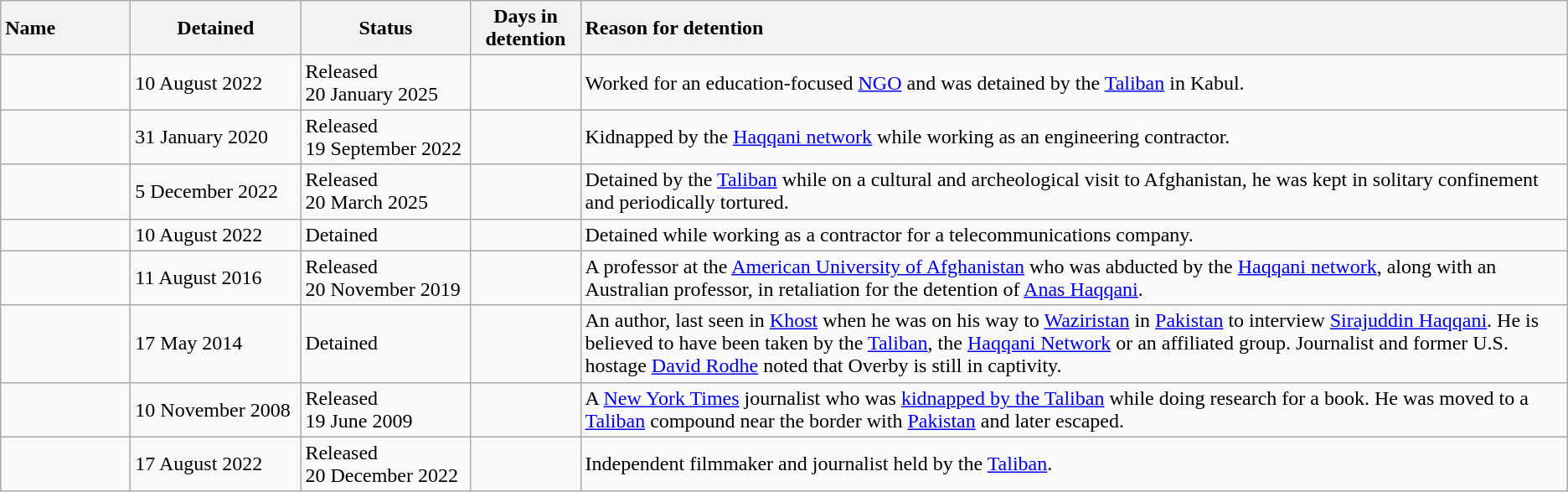<table class="wikitable defaultleft col2center col3center col4center col5left sortable">
<tr>
<th style="text-align: left; width: 6em;">Name</th>
<th style="width: 8em;">Detained</th>
<th style="width: 8em;">Status</th>
<th style="width: 5em;">Days in detention</th>
<th class="unsortable" style="text-align: left;">Reason for detention</th>
</tr>
<tr>
<td></td>
<td>10 August 2022</td>
<td>Released<br>20 January 2025</td>
<td></td>
<td>Worked for an education-focused <a href='#'>NGO</a> and was detained by the <a href='#'>Taliban</a> in Kabul.</td>
</tr>
<tr>
<td></td>
<td>31 January 2020</td>
<td>Released<br>19 September 2022</td>
<td></td>
<td>Kidnapped by the <a href='#'>Haqqani network</a> while working as an engineering contractor.</td>
</tr>
<tr>
<td></td>
<td>5 December 2022</td>
<td>Released<br>20 March 2025</td>
<td></td>
<td>Detained by the <a href='#'>Taliban</a> while on a cultural and archeological visit to Afghanistan, he was kept in solitary confinement and periodically tortured.</td>
</tr>
<tr>
<td></td>
<td>10 August 2022</td>
<td>Detained</td>
<td></td>
<td>Detained while working as a contractor for a telecommunications company.</td>
</tr>
<tr>
<td></td>
<td>11 August 2016</td>
<td>Released<br>20 November 2019</td>
<td></td>
<td>A professor at the <a href='#'>American University of Afghanistan</a> who was abducted by the <a href='#'>Haqqani network</a>, along with an Australian professor, in retaliation for the detention of <a href='#'>Anas Haqqani</a>.</td>
</tr>
<tr>
<td></td>
<td>17 May 2014</td>
<td>Detained</td>
<td></td>
<td>An author, last seen in <a href='#'>Khost</a> when he was on his way to <a href='#'>Waziristan</a> in <a href='#'>Pakistan</a> to interview <a href='#'>Sirajuddin Haqqani</a>. He is believed to have been taken by the <a href='#'>Taliban</a>, the <a href='#'>Haqqani Network</a> or an affiliated group. Journalist and former U.S. hostage <a href='#'>David Rodhe</a> noted that Overby is still in captivity.</td>
</tr>
<tr>
<td></td>
<td>10 November 2008</td>
<td>Released<br>19 June 2009</td>
<td></td>
<td>A <a href='#'>New York Times</a> journalist who was <a href='#'>kidnapped by the Taliban</a> while doing research for a book. He was moved to a <a href='#'>Taliban</a> compound near the border with <a href='#'>Pakistan</a> and later escaped.</td>
</tr>
<tr>
<td></td>
<td>17 August 2022</td>
<td>Released<br>20 December 2022</td>
<td></td>
<td>Independent filmmaker and journalist held by the <a href='#'>Taliban</a>.</td>
</tr>
</table>
